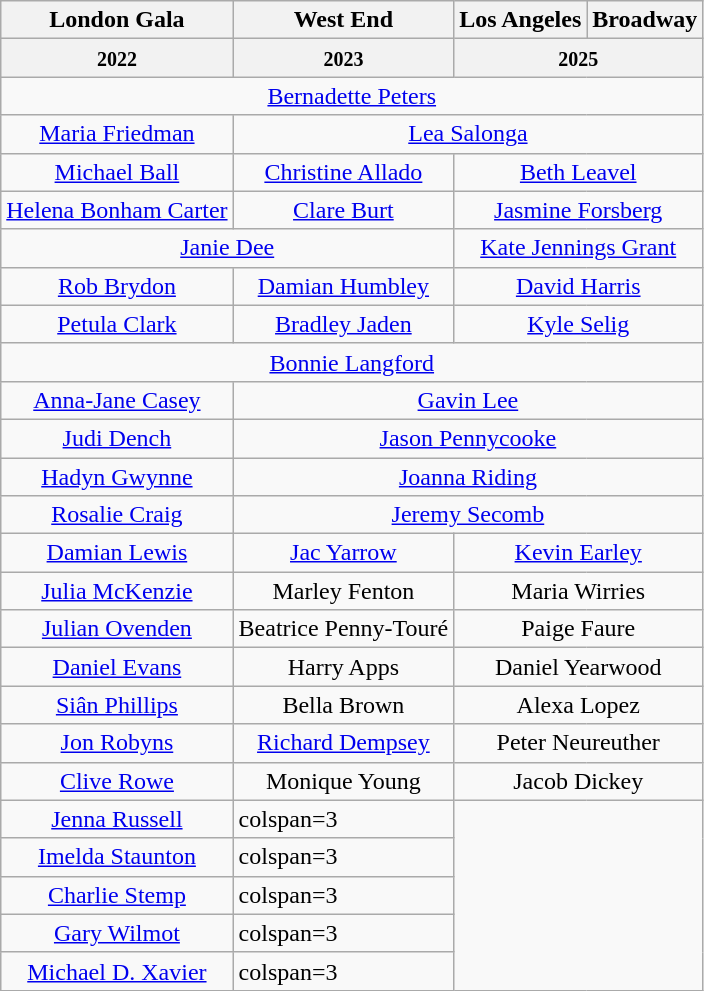<table class="wikitable">
<tr>
<th>London Gala</th>
<th>West End</th>
<th>Los Angeles</th>
<th>Broadway</th>
</tr>
<tr>
<th><small>2022</small></th>
<th><small>2023</small></th>
<th colspan="2"><small>2025</small></th>
</tr>
<tr>
<td colspan="4" align="center"><a href='#'>Bernadette Peters</a></td>
</tr>
<tr>
<td align="center"><a href='#'>Maria Friedman</a></td>
<td colspan="3" align="center"><a href='#'>Lea Salonga</a></td>
</tr>
<tr>
<td align="center"><a href='#'>Michael Ball</a></td>
<td align="center"><a href='#'>Christine Allado</a></td>
<td colspan="2" align="center"><a href='#'>Beth Leavel</a></td>
</tr>
<tr>
<td align="center"><a href='#'>Helena Bonham Carter</a></td>
<td align="center"><a href='#'>Clare Burt</a></td>
<td colspan="2" align="center"><a href='#'>Jasmine Forsberg</a></td>
</tr>
<tr>
<td colspan="2" align="center"><a href='#'>Janie Dee</a></td>
<td colspan="2" align="center"><a href='#'>Kate Jennings Grant</a></td>
</tr>
<tr>
<td align="center"><a href='#'>Rob Brydon</a></td>
<td align="center"><a href='#'>Damian Humbley</a></td>
<td colspan="2" align="center"><a href='#'>David Harris</a></td>
</tr>
<tr>
<td align="center"><a href='#'>Petula Clark</a></td>
<td align="center"><a href='#'>Bradley Jaden</a></td>
<td colspan="2" align="center"><a href='#'>Kyle Selig</a></td>
</tr>
<tr>
<td colspan="4" align="center"><a href='#'>Bonnie Langford</a></td>
</tr>
<tr>
<td align="center"><a href='#'>Anna-Jane Casey</a></td>
<td colspan="3" align="center"><a href='#'>Gavin Lee</a></td>
</tr>
<tr>
<td align="center"><a href='#'>Judi Dench</a></td>
<td colspan="3" align="center"><a href='#'>Jason Pennycooke</a></td>
</tr>
<tr>
<td align=center><a href='#'>Hadyn Gwynne</a></td>
<td colspan="3" align="center"><a href='#'>Joanna Riding</a></td>
</tr>
<tr>
<td align=center><a href='#'>Rosalie Craig</a></td>
<td colspan="3" align="center"><a href='#'>Jeremy Secomb</a></td>
</tr>
<tr>
<td align=center><a href='#'>Damian Lewis</a></td>
<td align="center"><a href='#'>Jac Yarrow</a></td>
<td colspan="2" align="center"><a href='#'>Kevin Earley</a></td>
</tr>
<tr>
<td align=center><a href='#'>Julia McKenzie</a></td>
<td align="center">Marley Fenton</td>
<td colspan="2" align="center">Maria Wirries</td>
</tr>
<tr>
<td align=center><a href='#'>Julian Ovenden</a></td>
<td align="center">Beatrice Penny-Touré</td>
<td colspan="2" align="center">Paige Faure</td>
</tr>
<tr>
<td align=center><a href='#'>Daniel Evans</a></td>
<td align="center">Harry Apps</td>
<td colspan="2" align="center">Daniel Yearwood</td>
</tr>
<tr>
<td align=center><a href='#'>Siân Phillips</a></td>
<td align="center">Bella Brown</td>
<td colspan="2" align="center">Alexa Lopez</td>
</tr>
<tr>
<td align=center><a href='#'>Jon Robyns</a></td>
<td align="center"><a href='#'>Richard Dempsey</a></td>
<td colspan="2" align="center">Peter Neureuther</td>
</tr>
<tr>
<td align=center><a href='#'>Clive Rowe</a></td>
<td align="center">Monique Young</td>
<td colspan="2" align="center">Jacob Dickey</td>
</tr>
<tr>
<td align=center><a href='#'>Jenna Russell</a></td>
<td>colspan=3 </td>
</tr>
<tr>
<td align=center><a href='#'>Imelda Staunton</a></td>
<td>colspan=3 </td>
</tr>
<tr>
<td align=center><a href='#'>Charlie Stemp</a></td>
<td>colspan=3 </td>
</tr>
<tr>
<td align=center><a href='#'>Gary Wilmot</a></td>
<td>colspan=3 </td>
</tr>
<tr>
<td align=center><a href='#'>Michael D. Xavier</a></td>
<td>colspan=3 </td>
</tr>
</table>
